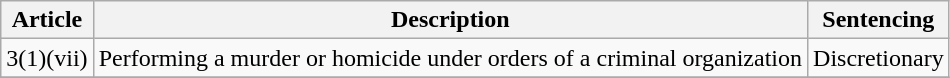<table class="wikitable sortable">
<tr>
<th>Article</th>
<th>Description</th>
<th>Sentencing</th>
</tr>
<tr>
<td>3(1)(vii)</td>
<td>Performing a murder or homicide under orders of a criminal organization</td>
<td>Discretionary</td>
</tr>
<tr>
</tr>
</table>
